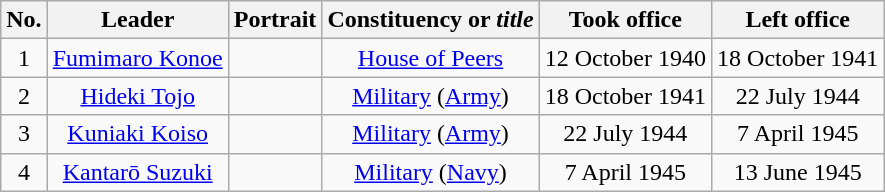<table class="wikitable" style="text-align:center">
<tr>
<th>No.</th>
<th>Leader<br></th>
<th class="unsortable">Portrait</th>
<th>Constituency or <em>title</em></th>
<th>Took office</th>
<th>Left office</th>
</tr>
<tr>
<td>1</td>
<td><a href='#'>Fumimaro Konoe</a> </td>
<td></td>
<td><a href='#'>House of Peers</a></td>
<td>12 October 1940</td>
<td>18 October 1941</td>
</tr>
<tr>
<td>2</td>
<td><a href='#'>Hideki Tojo</a> </td>
<td></td>
<td><a href='#'>Military</a> (<a href='#'>Army</a>)</td>
<td>18 October 1941</td>
<td>22 July 1944</td>
</tr>
<tr>
<td>3</td>
<td><a href='#'>Kuniaki Koiso</a> </td>
<td></td>
<td><a href='#'>Military</a> (<a href='#'>Army</a>)</td>
<td>22 July 1944</td>
<td>7 April 1945</td>
</tr>
<tr>
<td>4</td>
<td><a href='#'>Kantarō Suzuki</a> </td>
<td></td>
<td><a href='#'>Military</a> (<a href='#'>Navy</a>)</td>
<td>7 April 1945</td>
<td>13 June 1945</td>
</tr>
</table>
